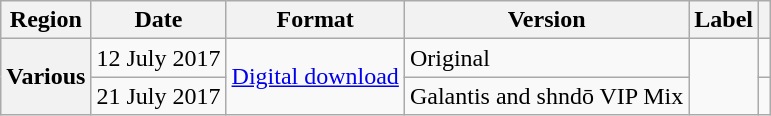<table class="wikitable plainrowheaders">
<tr>
<th>Region</th>
<th>Date</th>
<th>Format</th>
<th>Version</th>
<th>Label</th>
<th></th>
</tr>
<tr>
<th scope="row" rowspan="2">Various</th>
<td>12 July 2017</td>
<td rowspan="2"><a href='#'>Digital download</a></td>
<td>Original</td>
<td rowspan="2"></td>
<td></td>
</tr>
<tr>
<td>21 July 2017</td>
<td>Galantis and shndō VIP Mix</td>
<td></td>
</tr>
</table>
